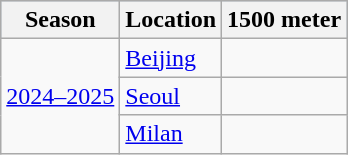<table class="wikitable" style="display: inline-table;">
<tr align="center" bgcolor="#b0c4de">
<th>Season</th>
<th>Location</th>
<th>1500 meter</th>
</tr>
<tr>
<td rowspan=3><a href='#'>2024–2025</a></td>
<td> <a href='#'>Beijing</a></td>
<td style="text-align:center;"></td>
</tr>
<tr>
<td> <a href='#'>Seoul</a></td>
<td style="text-align:center;"></td>
</tr>
<tr>
<td> <a href='#'>Milan</a></td>
<td style="text-align:center;"></td>
</tr>
</table>
